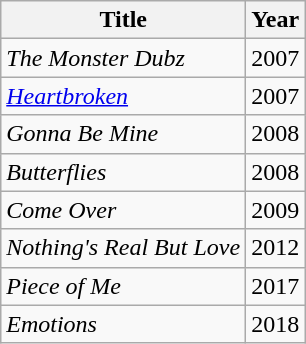<table class="wikitable mw-collapsible">
<tr>
<th>Title</th>
<th>Year</th>
</tr>
<tr>
<td><em>The Monster Dubz</em></td>
<td>2007</td>
</tr>
<tr>
<td><a href='#'><em>Heartbroken</em></a></td>
<td>2007</td>
</tr>
<tr>
<td><em>Gonna Be Mine</em></td>
<td>2008</td>
</tr>
<tr>
<td><em>Butterflies</em></td>
<td>2008</td>
</tr>
<tr>
<td><em>Come Over</em></td>
<td>2009</td>
</tr>
<tr>
<td><em>Nothing's Real But Love</em></td>
<td>2012</td>
</tr>
<tr>
<td><em>Piece of Me</em></td>
<td>2017</td>
</tr>
<tr>
<td><em>Emotions</em></td>
<td>2018</td>
</tr>
</table>
